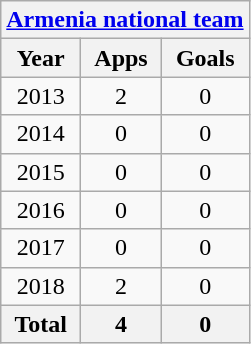<table class="wikitable" style="text-align:center">
<tr>
<th colspan=3><a href='#'>Armenia national team</a></th>
</tr>
<tr>
<th>Year</th>
<th>Apps</th>
<th>Goals</th>
</tr>
<tr>
<td>2013</td>
<td>2</td>
<td>0</td>
</tr>
<tr>
<td>2014</td>
<td>0</td>
<td>0</td>
</tr>
<tr>
<td>2015</td>
<td>0</td>
<td>0</td>
</tr>
<tr>
<td>2016</td>
<td>0</td>
<td>0</td>
</tr>
<tr>
<td>2017</td>
<td>0</td>
<td>0</td>
</tr>
<tr>
<td>2018</td>
<td>2</td>
<td>0</td>
</tr>
<tr>
<th>Total</th>
<th>4</th>
<th>0</th>
</tr>
</table>
